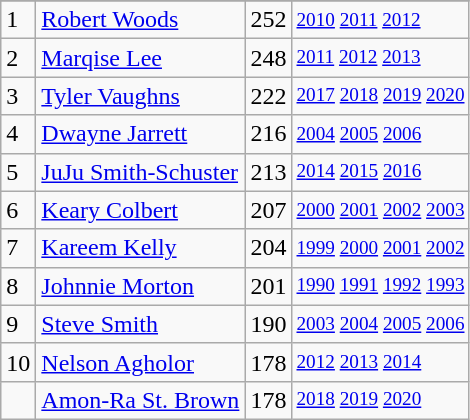<table class="wikitable">
<tr>
</tr>
<tr>
<td>1</td>
<td><a href='#'>Robert Woods</a></td>
<td>252</td>
<td style="font-size:80%;"><a href='#'>2010</a> <a href='#'>2011</a> <a href='#'>2012</a></td>
</tr>
<tr>
<td>2</td>
<td><a href='#'>Marqise Lee</a></td>
<td>248</td>
<td style="font-size:80%;"><a href='#'>2011</a> <a href='#'>2012</a> <a href='#'>2013</a></td>
</tr>
<tr>
<td>3</td>
<td><a href='#'>Tyler Vaughns</a></td>
<td>222</td>
<td style="font-size:80%;"><a href='#'>2017</a> <a href='#'>2018</a> <a href='#'>2019</a> <a href='#'>2020</a></td>
</tr>
<tr>
<td>4</td>
<td><a href='#'>Dwayne Jarrett</a></td>
<td>216</td>
<td style="font-size:80%;"><a href='#'>2004</a> <a href='#'>2005</a> <a href='#'>2006</a></td>
</tr>
<tr>
<td>5</td>
<td><a href='#'>JuJu Smith-Schuster</a></td>
<td>213</td>
<td style="font-size:80%;"><a href='#'>2014</a> <a href='#'>2015</a> <a href='#'>2016</a></td>
</tr>
<tr>
<td>6</td>
<td><a href='#'>Keary Colbert</a></td>
<td>207</td>
<td style="font-size:80%;"><a href='#'>2000</a> <a href='#'>2001</a> <a href='#'>2002</a> <a href='#'>2003</a></td>
</tr>
<tr>
<td>7</td>
<td><a href='#'>Kareem Kelly</a></td>
<td>204</td>
<td style="font-size:80%;"><a href='#'>1999</a> <a href='#'>2000</a> <a href='#'>2001</a> <a href='#'>2002</a></td>
</tr>
<tr>
<td>8</td>
<td><a href='#'>Johnnie Morton</a></td>
<td>201</td>
<td style="font-size:80%;"><a href='#'>1990</a> <a href='#'>1991</a> <a href='#'>1992</a> <a href='#'>1993</a></td>
</tr>
<tr>
<td>9</td>
<td><a href='#'>Steve Smith</a></td>
<td>190</td>
<td style="font-size:80%;"><a href='#'>2003</a> <a href='#'>2004</a> <a href='#'>2005</a> <a href='#'>2006</a></td>
</tr>
<tr>
<td>10</td>
<td><a href='#'>Nelson Agholor</a></td>
<td>178</td>
<td style="font-size:80%;"><a href='#'>2012</a> <a href='#'>2013</a> <a href='#'>2014</a></td>
</tr>
<tr>
<td></td>
<td><a href='#'>Amon-Ra St. Brown</a></td>
<td>178</td>
<td style="font-size:80%;"><a href='#'>2018</a> <a href='#'>2019</a> <a href='#'>2020</a></td>
</tr>
</table>
